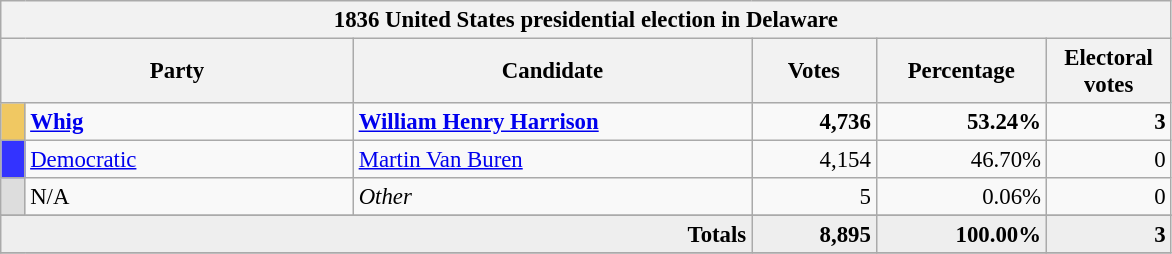<table class="wikitable" style="font-size: 95%;">
<tr>
<th colspan="6">1836 United States presidential election in Delaware</th>
</tr>
<tr>
<th colspan="2" style="width: 15em">Party</th>
<th style="width: 17em">Candidate</th>
<th style="width: 5em">Votes</th>
<th style="width: 7em">Percentage</th>
<th style="width: 5em">Electoral votes</th>
</tr>
<tr>
<th style="background-color:#F0C862; width: 3px"></th>
<td style="width: 130px"><strong><a href='#'>Whig</a></strong></td>
<td><strong><a href='#'>William Henry Harrison</a></strong></td>
<td align="right"><strong>4,736</strong></td>
<td align="right"><strong>53.24%</strong></td>
<td align="right"><strong>3</strong></td>
</tr>
<tr>
<th style="background-color:#3333FF; width: 3px"></th>
<td style="width: 130px"><a href='#'>Democratic</a></td>
<td><a href='#'>Martin Van Buren</a></td>
<td align="right">4,154</td>
<td align="right">46.70%</td>
<td align="right">0</td>
</tr>
<tr>
<th style="background-color:#DDDDDD; width: 3px"></th>
<td style="width: 130px">N/A</td>
<td><em>Other</em></td>
<td align="right">5</td>
<td align="right">0.06%</td>
<td align="right">0</td>
</tr>
<tr>
</tr>
<tr bgcolor="#EEEEEE">
<td colspan="3" align="right"><strong>Totals</strong></td>
<td align="right"><strong>8,895</strong></td>
<td align="right"><strong>100.00%</strong></td>
<td align="right"><strong>3</strong></td>
</tr>
<tr>
</tr>
</table>
